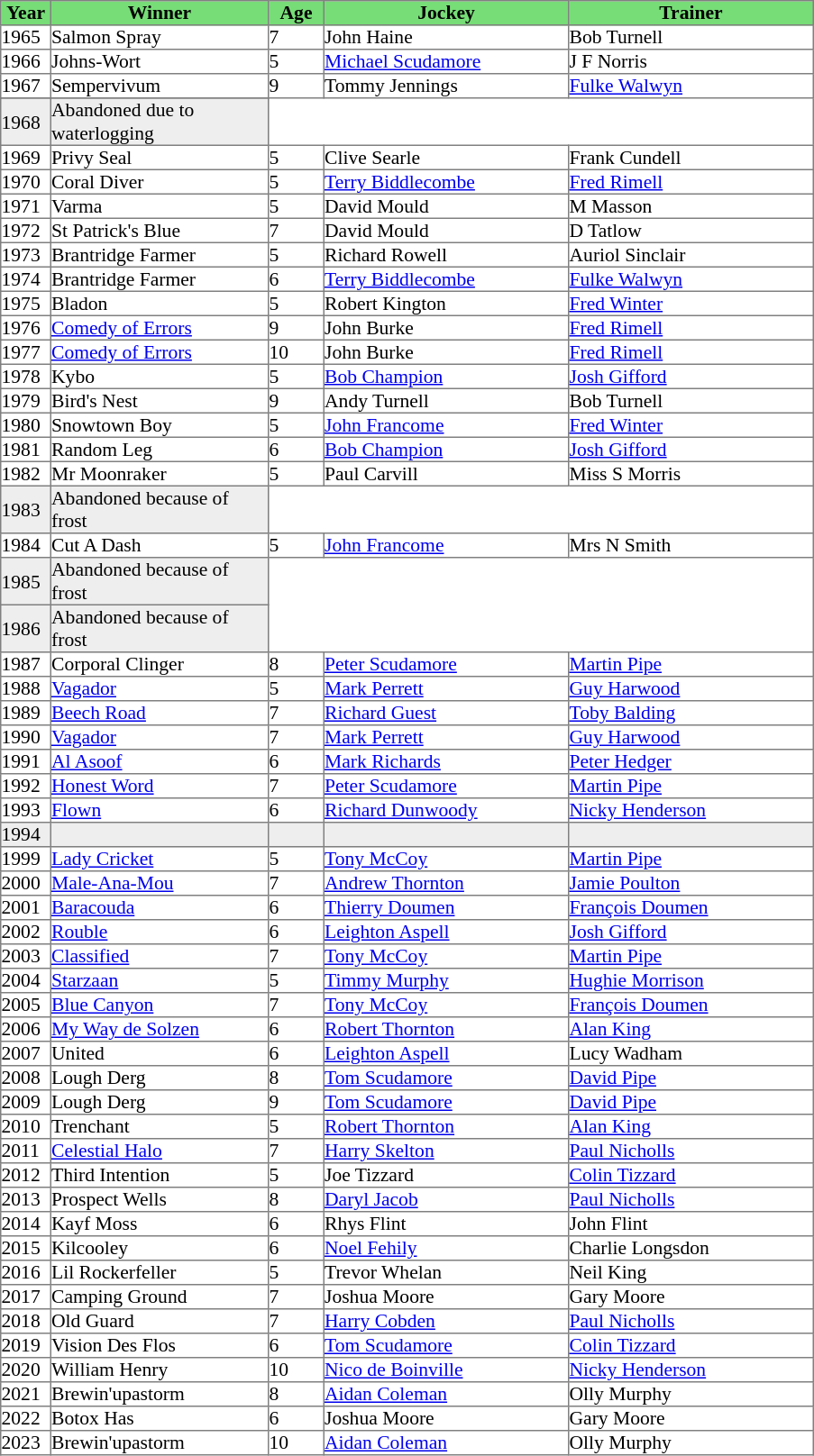<table class = "sortable" | border="1" cellpadding="0" style="border-collapse: collapse; font-size:90%">
<tr bgcolor="#77dd77" align="center">
<th width="36px"><strong>Year</strong><br></th>
<th width="160px"><strong>Winner</strong><br></th>
<th width="40px"><strong>Age</strong><br></th>
<th width="180px"><strong>Jockey</strong><br></th>
<th width="180px"><strong>Trainer</strong><br></th>
</tr>
<tr>
<td>1965</td>
<td>Salmon Spray</td>
<td>7</td>
<td>John Haine</td>
<td>Bob Turnell</td>
</tr>
<tr>
<td>1966</td>
<td>Johns-Wort</td>
<td>5</td>
<td><a href='#'>Michael Scudamore</a></td>
<td>J F Norris</td>
</tr>
<tr>
<td>1967</td>
<td>Sempervivum</td>
<td>9</td>
<td>Tommy Jennings</td>
<td><a href='#'>Fulke Walwyn</a></td>
</tr>
<tr>
</tr>
<tr bgcolor="#eeeeee">
<td>1968<td>Abandoned due to waterlogging</td></td>
</tr>
<tr>
<td>1969</td>
<td>Privy Seal</td>
<td>5</td>
<td>Clive Searle</td>
<td>Frank Cundell</td>
</tr>
<tr>
<td>1970</td>
<td>Coral Diver</td>
<td>5</td>
<td><a href='#'>Terry Biddlecombe</a></td>
<td><a href='#'>Fred Rimell</a></td>
</tr>
<tr>
<td>1971</td>
<td>Varma</td>
<td>5</td>
<td>David Mould</td>
<td>M Masson</td>
</tr>
<tr>
<td>1972</td>
<td>St Patrick's Blue</td>
<td>7</td>
<td>David Mould</td>
<td>D Tatlow</td>
</tr>
<tr>
<td>1973</td>
<td>Brantridge Farmer</td>
<td>5</td>
<td>Richard Rowell</td>
<td>Auriol Sinclair</td>
</tr>
<tr>
<td>1974</td>
<td>Brantridge Farmer</td>
<td>6</td>
<td><a href='#'>Terry Biddlecombe</a></td>
<td><a href='#'>Fulke Walwyn</a></td>
</tr>
<tr>
<td>1975</td>
<td>Bladon</td>
<td>5</td>
<td>Robert Kington</td>
<td><a href='#'>Fred Winter</a></td>
</tr>
<tr>
<td>1976</td>
<td><a href='#'>Comedy of Errors</a></td>
<td>9</td>
<td>John Burke</td>
<td><a href='#'>Fred Rimell</a></td>
</tr>
<tr>
<td>1977</td>
<td><a href='#'>Comedy of Errors</a></td>
<td>10</td>
<td>John Burke</td>
<td><a href='#'>Fred Rimell</a></td>
</tr>
<tr>
<td>1978</td>
<td>Kybo</td>
<td>5</td>
<td><a href='#'>Bob Champion</a></td>
<td><a href='#'>Josh Gifford</a></td>
</tr>
<tr>
<td>1979</td>
<td>Bird's Nest</td>
<td>9</td>
<td>Andy Turnell</td>
<td>Bob Turnell</td>
</tr>
<tr>
<td>1980</td>
<td>Snowtown Boy</td>
<td>5</td>
<td><a href='#'>John Francome</a></td>
<td><a href='#'>Fred Winter</a></td>
</tr>
<tr>
<td>1981</td>
<td>Random Leg</td>
<td>6</td>
<td><a href='#'>Bob Champion</a></td>
<td><a href='#'>Josh Gifford</a></td>
</tr>
<tr>
<td>1982</td>
<td>Mr Moonraker</td>
<td>5</td>
<td>Paul Carvill</td>
<td>Miss S Morris</td>
</tr>
<tr bgcolor="#eeeeee">
<td>1983<td>Abandoned because of frost</td></td>
</tr>
<tr>
<td>1984</td>
<td>Cut A Dash</td>
<td>5</td>
<td><a href='#'>John Francome</a></td>
<td>Mrs N Smith</td>
</tr>
<tr bgcolor="#eeeeee">
<td>1985<td>Abandoned because of frost</td></td>
</tr>
<tr bgcolor="#eeeeee">
<td>1986<td>Abandoned because of frost</td></td>
</tr>
<tr>
<td>1987</td>
<td>Corporal Clinger</td>
<td>8</td>
<td><a href='#'>Peter Scudamore</a></td>
<td><a href='#'>Martin Pipe</a></td>
</tr>
<tr>
<td>1988</td>
<td><a href='#'>Vagador</a></td>
<td>5</td>
<td><a href='#'>Mark Perrett</a></td>
<td><a href='#'>Guy Harwood</a></td>
</tr>
<tr>
<td>1989</td>
<td><a href='#'>Beech Road</a></td>
<td>7</td>
<td><a href='#'>Richard Guest</a></td>
<td><a href='#'>Toby Balding</a></td>
</tr>
<tr>
<td>1990</td>
<td><a href='#'>Vagador</a></td>
<td>7</td>
<td><a href='#'>Mark Perrett</a></td>
<td><a href='#'>Guy Harwood</a></td>
</tr>
<tr>
<td>1991</td>
<td><a href='#'>Al Asoof</a></td>
<td>6</td>
<td><a href='#'>Mark Richards</a></td>
<td><a href='#'>Peter Hedger</a></td>
</tr>
<tr>
<td>1992</td>
<td><a href='#'>Honest Word</a></td>
<td>7</td>
<td><a href='#'>Peter Scudamore</a></td>
<td><a href='#'>Martin Pipe</a></td>
</tr>
<tr>
<td>1993</td>
<td><a href='#'>Flown</a></td>
<td>6</td>
<td><a href='#'>Richard Dunwoody</a></td>
<td><a href='#'>Nicky Henderson</a></td>
</tr>
<tr bgcolor="#eeeeee">
<td><span>1994</span></td>
<td><br></td>
<td></td>
<td></td>
<td></td>
</tr>
<tr>
<td>1999</td>
<td><a href='#'>Lady Cricket</a></td>
<td>5</td>
<td><a href='#'>Tony McCoy</a></td>
<td><a href='#'>Martin Pipe</a></td>
</tr>
<tr>
<td>2000</td>
<td><a href='#'>Male-Ana-Mou</a></td>
<td>7</td>
<td><a href='#'>Andrew Thornton</a></td>
<td><a href='#'>Jamie Poulton</a></td>
</tr>
<tr>
<td>2001</td>
<td><a href='#'>Baracouda</a></td>
<td>6</td>
<td><a href='#'>Thierry Doumen</a></td>
<td><a href='#'>François Doumen</a></td>
</tr>
<tr>
<td>2002</td>
<td><a href='#'>Rouble</a></td>
<td>6</td>
<td><a href='#'>Leighton Aspell</a></td>
<td><a href='#'>Josh Gifford</a></td>
</tr>
<tr>
<td>2003</td>
<td><a href='#'>Classified</a></td>
<td>7</td>
<td><a href='#'>Tony McCoy</a></td>
<td><a href='#'>Martin Pipe</a></td>
</tr>
<tr>
<td>2004</td>
<td><a href='#'>Starzaan</a></td>
<td>5</td>
<td><a href='#'>Timmy Murphy</a></td>
<td><a href='#'>Hughie Morrison</a></td>
</tr>
<tr>
<td>2005</td>
<td><a href='#'>Blue Canyon</a></td>
<td>7</td>
<td><a href='#'>Tony McCoy</a></td>
<td><a href='#'>François Doumen</a></td>
</tr>
<tr>
<td>2006</td>
<td><a href='#'>My Way de Solzen</a></td>
<td>6</td>
<td><a href='#'>Robert Thornton</a></td>
<td><a href='#'>Alan King</a></td>
</tr>
<tr>
<td>2007</td>
<td>United</td>
<td>6</td>
<td><a href='#'>Leighton Aspell</a></td>
<td>Lucy Wadham</td>
</tr>
<tr>
<td>2008</td>
<td>Lough Derg</td>
<td>8</td>
<td><a href='#'>Tom Scudamore</a></td>
<td><a href='#'>David Pipe</a></td>
</tr>
<tr>
<td>2009</td>
<td>Lough Derg</td>
<td>9</td>
<td><a href='#'>Tom Scudamore</a></td>
<td><a href='#'>David Pipe</a></td>
</tr>
<tr>
<td>2010</td>
<td>Trenchant</td>
<td>5</td>
<td><a href='#'>Robert Thornton</a></td>
<td><a href='#'>Alan King</a></td>
</tr>
<tr>
<td>2011</td>
<td><a href='#'>Celestial Halo</a></td>
<td>7</td>
<td><a href='#'>Harry Skelton</a></td>
<td><a href='#'>Paul Nicholls</a></td>
</tr>
<tr>
<td>2012</td>
<td>Third Intention</td>
<td>5</td>
<td>Joe Tizzard</td>
<td><a href='#'>Colin Tizzard</a></td>
</tr>
<tr>
<td>2013</td>
<td>Prospect Wells</td>
<td>8</td>
<td><a href='#'>Daryl Jacob</a></td>
<td><a href='#'>Paul Nicholls</a></td>
</tr>
<tr>
<td>2014</td>
<td>Kayf Moss</td>
<td>6</td>
<td>Rhys Flint</td>
<td>John Flint</td>
</tr>
<tr>
<td>2015</td>
<td>Kilcooley</td>
<td>6</td>
<td><a href='#'>Noel Fehily</a></td>
<td>Charlie Longsdon</td>
</tr>
<tr>
<td>2016</td>
<td>Lil Rockerfeller</td>
<td>5</td>
<td>Trevor Whelan</td>
<td>Neil King</td>
</tr>
<tr>
<td>2017</td>
<td>Camping Ground</td>
<td>7</td>
<td>Joshua Moore</td>
<td>Gary Moore</td>
</tr>
<tr>
<td>2018</td>
<td>Old Guard</td>
<td>7</td>
<td><a href='#'>Harry Cobden</a></td>
<td><a href='#'>Paul Nicholls</a></td>
</tr>
<tr>
<td>2019</td>
<td>Vision Des Flos</td>
<td>6</td>
<td><a href='#'>Tom Scudamore</a></td>
<td><a href='#'>Colin Tizzard</a></td>
</tr>
<tr>
<td>2020</td>
<td>William Henry</td>
<td>10</td>
<td><a href='#'>Nico de Boinville</a></td>
<td><a href='#'>Nicky Henderson</a></td>
</tr>
<tr>
<td>2021</td>
<td>Brewin'upastorm</td>
<td>8</td>
<td><a href='#'>Aidan Coleman</a></td>
<td>Olly Murphy</td>
</tr>
<tr>
<td>2022</td>
<td>Botox Has</td>
<td>6</td>
<td>Joshua Moore</td>
<td>Gary Moore</td>
</tr>
<tr>
<td>2023</td>
<td>Brewin'upastorm</td>
<td>10</td>
<td><a href='#'>Aidan Coleman</a></td>
<td>Olly Murphy</td>
</tr>
</table>
